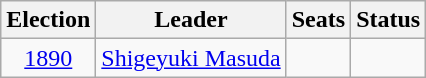<table class="wikitable" style="text-align:center">
<tr>
<th>Election</th>
<th>Leader</th>
<th>Seats</th>
<th>Status</th>
</tr>
<tr>
<td><a href='#'>1890</a></td>
<td><a href='#'>Shigeyuki Masuda</a></td>
<td></td>
<td></td>
</tr>
</table>
